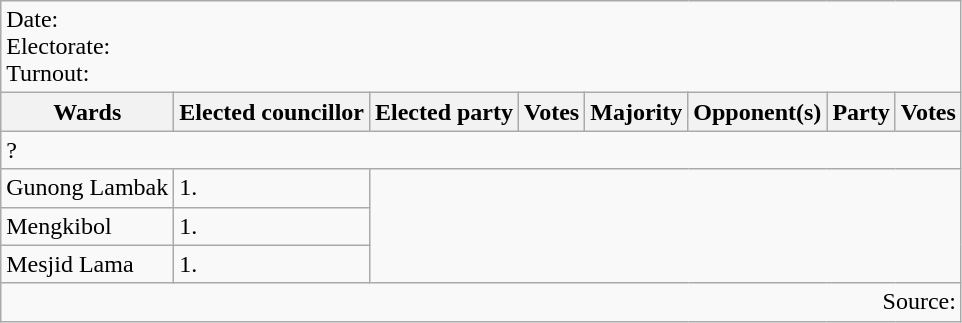<table class=wikitable>
<tr>
<td colspan=8>Date: <br>Electorate: <br>Turnout:</td>
</tr>
<tr>
<th>Wards</th>
<th>Elected councillor</th>
<th>Elected party</th>
<th>Votes</th>
<th>Majority</th>
<th>Opponent(s)</th>
<th>Party</th>
<th>Votes</th>
</tr>
<tr>
<td colspan=8>? </td>
</tr>
<tr>
<td>Gunong Lambak</td>
<td>1.</td>
</tr>
<tr>
<td>Mengkibol</td>
<td>1.</td>
</tr>
<tr>
<td>Mesjid Lama</td>
<td>1.</td>
</tr>
<tr>
<td colspan=8 align=right>Source:</td>
</tr>
</table>
